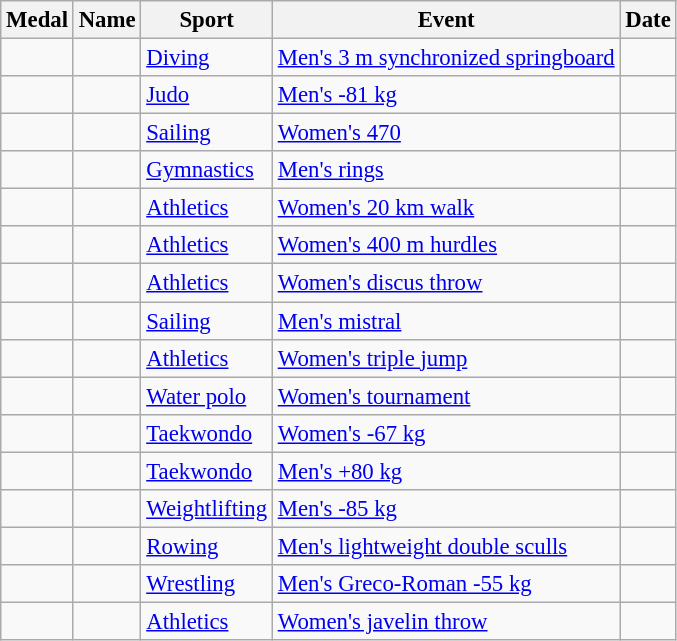<table class="wikitable sortable" style="font-size:95%">
<tr>
<th>Medal</th>
<th>Name</th>
<th>Sport</th>
<th>Event</th>
<th>Date</th>
</tr>
<tr>
<td></td>
<td><br></td>
<td><a href='#'>Diving</a></td>
<td><a href='#'>Men's 3 m synchronized springboard</a></td>
<td></td>
</tr>
<tr>
<td></td>
<td></td>
<td><a href='#'>Judo</a></td>
<td><a href='#'>Men's -81 kg</a></td>
<td></td>
</tr>
<tr>
<td></td>
<td><br></td>
<td><a href='#'>Sailing</a></td>
<td><a href='#'>Women's 470</a></td>
<td></td>
</tr>
<tr>
<td></td>
<td></td>
<td><a href='#'>Gymnastics</a></td>
<td><a href='#'>Men's rings</a></td>
<td></td>
</tr>
<tr>
<td></td>
<td></td>
<td><a href='#'>Athletics</a></td>
<td><a href='#'>Women's 20 km walk</a></td>
<td></td>
</tr>
<tr>
<td></td>
<td></td>
<td><a href='#'>Athletics</a></td>
<td><a href='#'>Women's 400 m hurdles</a></td>
<td></td>
</tr>
<tr>
<td></td>
<td></td>
<td><a href='#'>Athletics</a></td>
<td><a href='#'>Women's discus throw</a></td>
<td></td>
</tr>
<tr>
<td></td>
<td></td>
<td><a href='#'>Sailing</a></td>
<td><a href='#'>Men's mistral</a></td>
<td></td>
</tr>
<tr>
<td></td>
<td></td>
<td><a href='#'>Athletics</a></td>
<td><a href='#'>Women's triple jump</a></td>
<td></td>
</tr>
<tr>
<td></td>
<td><br></td>
<td><a href='#'>Water polo</a></td>
<td><a href='#'>Women's tournament</a></td>
<td></td>
</tr>
<tr>
<td></td>
<td></td>
<td><a href='#'>Taekwondo</a></td>
<td><a href='#'>Women's -67 kg</a></td>
<td></td>
</tr>
<tr>
<td></td>
<td></td>
<td><a href='#'>Taekwondo</a></td>
<td><a href='#'>Men's +80 kg</a></td>
<td></td>
</tr>
<tr>
<td></td>
<td></td>
<td><a href='#'>Weightlifting</a></td>
<td><a href='#'>Men's -85 kg</a></td>
<td></td>
</tr>
<tr>
<td></td>
<td><br></td>
<td><a href='#'>Rowing</a></td>
<td><a href='#'>Men's lightweight double sculls</a></td>
<td></td>
</tr>
<tr>
<td></td>
<td></td>
<td><a href='#'>Wrestling</a></td>
<td><a href='#'>Men's Greco-Roman -55 kg</a></td>
<td></td>
</tr>
<tr>
<td></td>
<td></td>
<td><a href='#'>Athletics</a></td>
<td><a href='#'>Women's javelin throw</a></td>
<td></td>
</tr>
</table>
